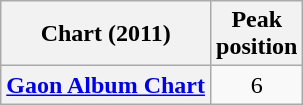<table class="wikitable plainrowheaders sortable" style="text-align:center;" border="1">
<tr>
<th scope="col">Chart (2011)</th>
<th scope="col">Peak<br>position</th>
</tr>
<tr>
<th scope="row"><a href='#'>Gaon Album Chart</a></th>
<td>6</td>
</tr>
</table>
